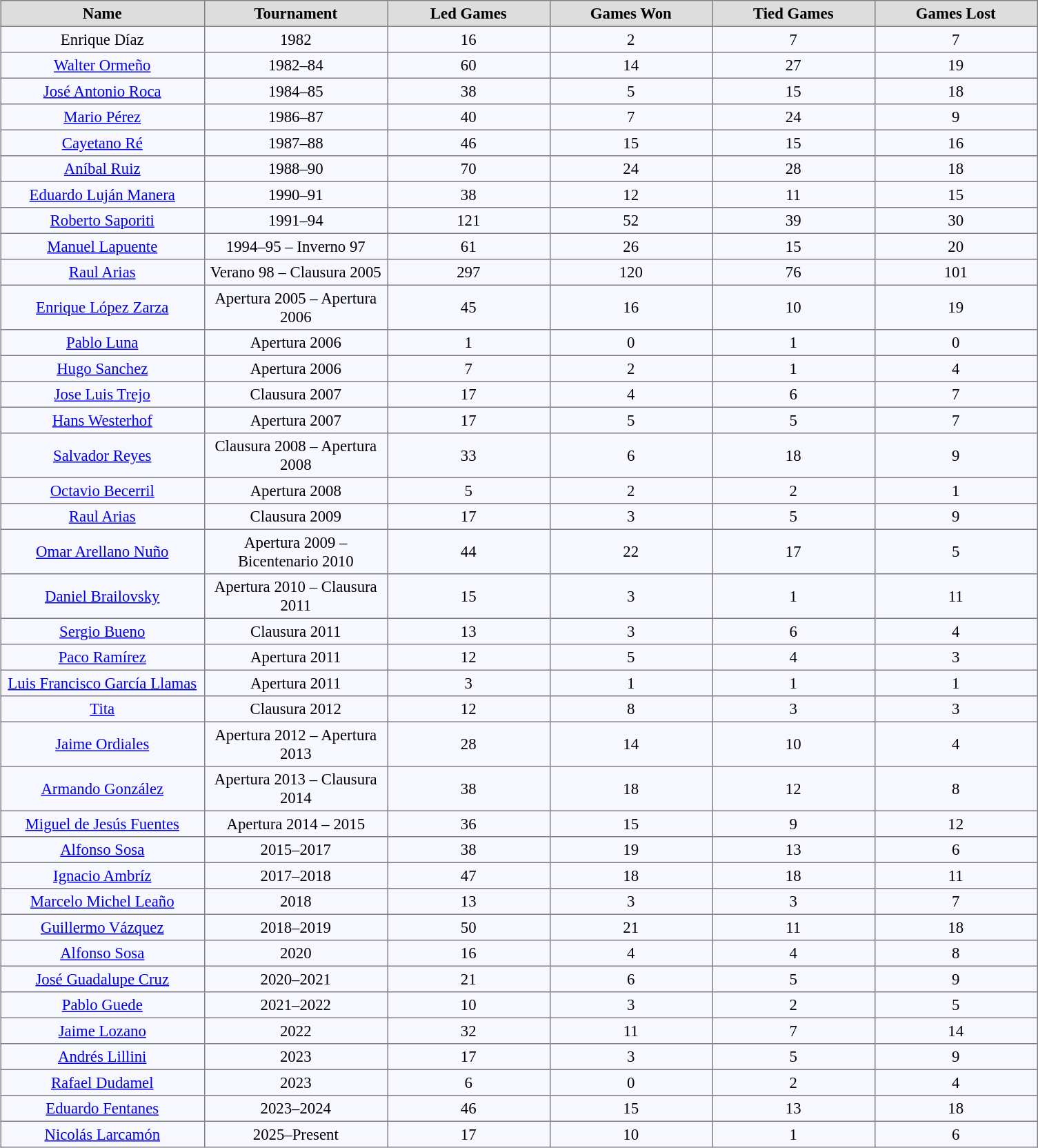<table cellpadding="3" cellspacing="0" border="1" style="background:#f7f8ff; margin:auto; font-size:95%; border:gray solid 1px; border-collapse:collapse;">
<tr style="background:#ddd; text-align:center; color:black;">
<th style="width:190px;">Name</th>
<th style="width:170px;">Tournament</th>
<th style="width:150px;">Led Games</th>
<th style="width:150px;">Games Won</th>
<th style="width:150px;">Tied Games</th>
<th style="width:150px;">Games Lost</th>
</tr>
<tr align=center>
<td>Enrique Díaz</td>
<td>1982</td>
<td>16</td>
<td>2</td>
<td>7</td>
<td>7</td>
</tr>
<tr align=center>
<td><a href='#'>Walter Ormeño</a></td>
<td>1982–84</td>
<td>60</td>
<td>14</td>
<td>27</td>
<td>19</td>
</tr>
<tr align=center>
<td><a href='#'>José Antonio Roca</a></td>
<td>1984–85</td>
<td>38</td>
<td>5</td>
<td>15</td>
<td>18</td>
</tr>
<tr align=center>
<td><a href='#'>Mario Pérez</a></td>
<td>1986–87</td>
<td>40</td>
<td>7</td>
<td>24</td>
<td>9</td>
</tr>
<tr align=center>
<td><a href='#'>Cayetano Ré</a></td>
<td>1987–88</td>
<td>46</td>
<td>15</td>
<td>15</td>
<td>16</td>
</tr>
<tr align=center>
<td><a href='#'>Aníbal Ruiz</a></td>
<td>1988–90</td>
<td>70</td>
<td>24</td>
<td>28</td>
<td>18</td>
</tr>
<tr align=center>
<td><a href='#'>Eduardo Luján Manera</a></td>
<td>1990–91</td>
<td>38</td>
<td>12</td>
<td>11</td>
<td>15</td>
</tr>
<tr align=center>
<td><a href='#'>Roberto Saporiti</a></td>
<td>1991–94</td>
<td>121</td>
<td>52</td>
<td>39</td>
<td>30</td>
</tr>
<tr align=center>
<td><a href='#'>Manuel Lapuente</a></td>
<td>1994–95 – Inverno 97</td>
<td>61</td>
<td>26</td>
<td>15</td>
<td>20</td>
</tr>
<tr align=center>
<td><a href='#'>Raul Arias</a></td>
<td>Verano 98 – Clausura 2005</td>
<td>297</td>
<td>120</td>
<td>76</td>
<td>101</td>
</tr>
<tr align=center>
<td><a href='#'>Enrique López Zarza</a></td>
<td>Apertura 2005 – Apertura 2006</td>
<td>45</td>
<td>16</td>
<td>10</td>
<td>19</td>
</tr>
<tr align=center>
<td><a href='#'>Pablo Luna</a></td>
<td>Apertura 2006</td>
<td>1</td>
<td>0</td>
<td>1</td>
<td>0</td>
</tr>
<tr align=center>
<td><a href='#'>Hugo Sanchez</a></td>
<td>Apertura 2006</td>
<td>7</td>
<td>2</td>
<td>1</td>
<td>4</td>
</tr>
<tr align=center>
<td><a href='#'>Jose Luis Trejo</a></td>
<td>Clausura 2007</td>
<td>17</td>
<td>4</td>
<td>6</td>
<td>7</td>
</tr>
<tr align=center>
<td><a href='#'>Hans Westerhof</a></td>
<td>Apertura 2007</td>
<td>17</td>
<td>5</td>
<td>5</td>
<td>7</td>
</tr>
<tr align=center>
<td><a href='#'>Salvador Reyes</a></td>
<td>Clausura 2008 – Apertura 2008</td>
<td>33</td>
<td>6</td>
<td>18</td>
<td>9</td>
</tr>
<tr align=center>
<td><a href='#'>Octavio Becerril</a></td>
<td>Apertura 2008</td>
<td>5</td>
<td>2</td>
<td>2</td>
<td>1</td>
</tr>
<tr align=center>
<td><a href='#'>Raul Arias</a></td>
<td>Clausura 2009</td>
<td>17</td>
<td>3</td>
<td>5</td>
<td>9</td>
</tr>
<tr align=center>
<td><a href='#'>Omar Arellano Nuño</a></td>
<td>Apertura 2009 – Bicentenario 2010</td>
<td>44</td>
<td>22</td>
<td>17</td>
<td>5</td>
</tr>
<tr align=center>
<td><a href='#'>Daniel Brailovsky</a></td>
<td>Apertura 2010 – Clausura 2011</td>
<td>15</td>
<td>3</td>
<td>1</td>
<td>11</td>
</tr>
<tr align=center>
<td><a href='#'>Sergio Bueno</a></td>
<td>Clausura 2011</td>
<td>13</td>
<td>3</td>
<td>6</td>
<td>4</td>
</tr>
<tr align=center>
<td><a href='#'>Paco Ramírez</a></td>
<td>Apertura 2011</td>
<td>12</td>
<td>5</td>
<td>4</td>
<td>3</td>
</tr>
<tr align=center>
<td><a href='#'>Luis Francisco García Llamas</a></td>
<td>Apertura 2011</td>
<td>3</td>
<td>1</td>
<td>1</td>
<td>1</td>
</tr>
<tr align=center>
<td><a href='#'>Tita</a></td>
<td>Clausura 2012</td>
<td>12</td>
<td>8</td>
<td>3</td>
<td>3</td>
</tr>
<tr align=center>
<td><a href='#'>Jaime Ordiales</a></td>
<td>Apertura 2012 – Apertura 2013</td>
<td>28</td>
<td>14</td>
<td>10</td>
<td>4</td>
</tr>
<tr align=center>
<td><a href='#'>Armando González</a></td>
<td>Apertura 2013 – Clausura 2014</td>
<td>38</td>
<td>18</td>
<td>12</td>
<td>8</td>
</tr>
<tr align=center>
<td><a href='#'>Miguel de Jesús Fuentes</a></td>
<td>Apertura 2014 – 2015</td>
<td>36</td>
<td>15</td>
<td>9</td>
<td>12</td>
</tr>
<tr align=center>
<td><a href='#'>Alfonso Sosa</a></td>
<td>2015–2017</td>
<td>38</td>
<td>19</td>
<td>13</td>
<td>6</td>
</tr>
<tr align=center>
<td><a href='#'>Ignacio Ambríz</a></td>
<td>2017–2018</td>
<td>47</td>
<td>18</td>
<td>18</td>
<td>11</td>
</tr>
<tr align=center>
<td><a href='#'>Marcelo Michel Leaño</a></td>
<td>2018</td>
<td>13</td>
<td>3</td>
<td>3</td>
<td>7</td>
</tr>
<tr align=center>
<td><a href='#'>Guillermo Vázquez</a></td>
<td>2018–2019</td>
<td>50</td>
<td>21</td>
<td>11</td>
<td>18</td>
</tr>
<tr align=center>
<td><a href='#'>Alfonso Sosa</a></td>
<td>2020</td>
<td>16</td>
<td>4</td>
<td>4</td>
<td>8</td>
</tr>
<tr align=center>
<td><a href='#'>José Guadalupe Cruz</a></td>
<td>2020–2021</td>
<td>21</td>
<td>6</td>
<td>5</td>
<td>9</td>
</tr>
<tr align=center>
<td><a href='#'>Pablo Guede</a></td>
<td>2021–2022</td>
<td>10</td>
<td>3</td>
<td>2</td>
<td>5</td>
</tr>
<tr align=center>
<td><a href='#'>Jaime Lozano</a></td>
<td>2022</td>
<td>32</td>
<td>11</td>
<td>7</td>
<td>14</td>
</tr>
<tr align=center>
<td><a href='#'>Andrés Lillini</a></td>
<td>2023</td>
<td>17</td>
<td>3</td>
<td>5</td>
<td>9</td>
</tr>
<tr align=center>
<td><a href='#'>Rafael Dudamel</a></td>
<td>2023</td>
<td>6</td>
<td>0</td>
<td>2</td>
<td>4</td>
</tr>
<tr align=center>
<td><a href='#'>Eduardo Fentanes</a></td>
<td>2023–2024</td>
<td>46</td>
<td>15</td>
<td>13</td>
<td>18</td>
</tr>
<tr align=center>
<td><a href='#'>Nicolás Larcamón</a></td>
<td>2025–Present</td>
<td>17</td>
<td>10</td>
<td>1</td>
<td>6</td>
</tr>
</table>
